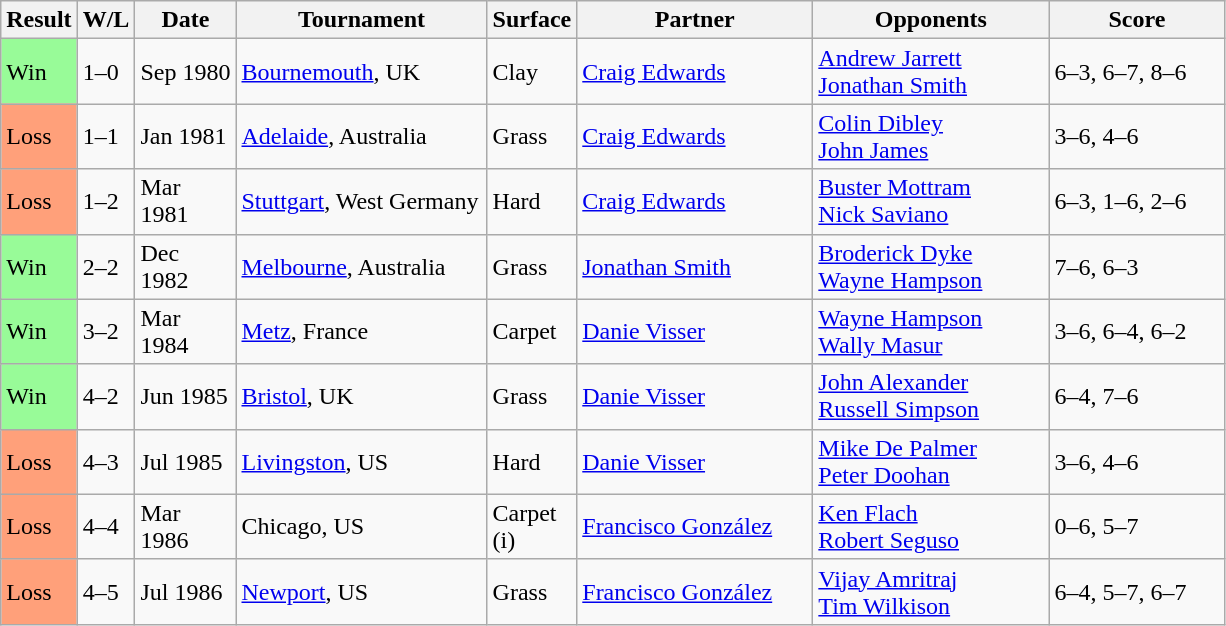<table class="sortable wikitable">
<tr>
<th style="width:40px">Result</th>
<th style="width:30px" class="unsortable">W/L</th>
<th style="width:60px">Date</th>
<th style="width:160px">Tournament</th>
<th style="width:50px">Surface</th>
<th style="width:150px">Partner</th>
<th style="width:150px">Opponents</th>
<th style="width:110px" class="unsortable">Score</th>
</tr>
<tr>
<td style="background:#98fb98;">Win</td>
<td>1–0</td>
<td>Sep 1980</td>
<td><a href='#'>Bournemouth</a>, UK</td>
<td>Clay</td>
<td> <a href='#'>Craig Edwards</a></td>
<td> <a href='#'>Andrew Jarrett</a><br> <a href='#'>Jonathan Smith</a></td>
<td>6–3, 6–7, 8–6</td>
</tr>
<tr>
<td style="background:#ffa07a;">Loss</td>
<td>1–1</td>
<td>Jan 1981</td>
<td><a href='#'>Adelaide</a>, Australia</td>
<td>Grass</td>
<td> <a href='#'>Craig Edwards</a></td>
<td> <a href='#'>Colin Dibley</a><br> <a href='#'>John James</a></td>
<td>3–6, 4–6</td>
</tr>
<tr>
<td style="background:#ffa07a;">Loss</td>
<td>1–2</td>
<td>Mar 1981</td>
<td><a href='#'>Stuttgart</a>, West Germany</td>
<td>Hard</td>
<td> <a href='#'>Craig Edwards</a></td>
<td> <a href='#'>Buster Mottram</a><br> <a href='#'>Nick Saviano</a></td>
<td>6–3, 1–6, 2–6</td>
</tr>
<tr>
<td style="background:#98fb98;">Win</td>
<td>2–2</td>
<td>Dec 1982</td>
<td><a href='#'>Melbourne</a>, Australia</td>
<td>Grass</td>
<td> <a href='#'>Jonathan Smith</a></td>
<td> <a href='#'>Broderick Dyke</a> <br>  <a href='#'>Wayne Hampson</a></td>
<td>7–6, 6–3</td>
</tr>
<tr>
<td style="background:#98fb98;">Win</td>
<td>3–2</td>
<td>Mar 1984</td>
<td><a href='#'>Metz</a>, France</td>
<td>Carpet</td>
<td> <a href='#'>Danie Visser</a></td>
<td> <a href='#'>Wayne Hampson</a> <br>  <a href='#'>Wally Masur</a></td>
<td>3–6, 6–4, 6–2</td>
</tr>
<tr>
<td style="background:#98fb98;">Win</td>
<td>4–2</td>
<td>Jun 1985</td>
<td><a href='#'>Bristol</a>, UK</td>
<td>Grass</td>
<td> <a href='#'>Danie Visser</a></td>
<td> <a href='#'>John Alexander</a> <br>  <a href='#'>Russell Simpson</a></td>
<td>6–4, 7–6</td>
</tr>
<tr>
<td style="background:#ffa07a;">Loss</td>
<td>4–3</td>
<td>Jul 1985</td>
<td><a href='#'>Livingston</a>, US</td>
<td>Hard</td>
<td> <a href='#'>Danie Visser</a></td>
<td> <a href='#'>Mike De Palmer</a> <br>  <a href='#'>Peter Doohan</a></td>
<td>3–6, 4–6</td>
</tr>
<tr>
<td style="background:#ffa07a;">Loss</td>
<td>4–4</td>
<td>Mar 1986</td>
<td>Chicago, US</td>
<td>Carpet (i)</td>
<td> <a href='#'>Francisco González</a></td>
<td> <a href='#'>Ken Flach</a> <br>  <a href='#'>Robert Seguso</a></td>
<td>0–6, 5–7</td>
</tr>
<tr>
<td style="background:#ffa07a;">Loss</td>
<td>4–5</td>
<td>Jul 1986</td>
<td><a href='#'>Newport</a>, US</td>
<td>Grass</td>
<td> <a href='#'>Francisco González</a></td>
<td> <a href='#'>Vijay Amritraj</a> <br>  <a href='#'>Tim Wilkison</a></td>
<td>6–4, 5–7, 6–7</td>
</tr>
</table>
